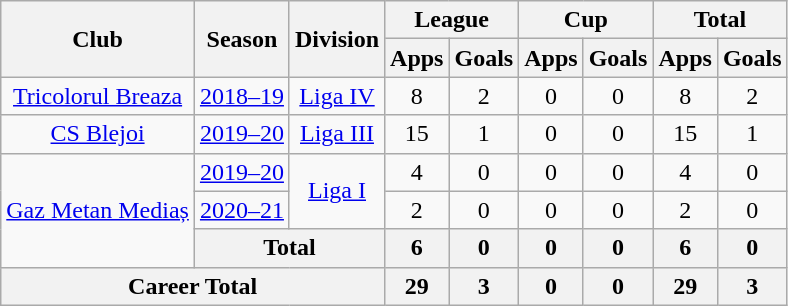<table class="wikitable" style="text-align:center;">
<tr>
<th rowspan="2">Club</th>
<th rowspan="2">Season</th>
<th rowspan="2">Division</th>
<th colspan="2">League</th>
<th colspan="2">Cup</th>
<th colspan="2">Total</th>
</tr>
<tr>
<th>Apps</th>
<th>Goals</th>
<th>Apps</th>
<th>Goals</th>
<th>Apps</th>
<th>Goals</th>
</tr>
<tr>
<td><a href='#'>Tricolorul Breaza</a></td>
<td><a href='#'>2018–19</a></td>
<td><a href='#'>Liga IV</a></td>
<td>8</td>
<td>2</td>
<td>0</td>
<td>0</td>
<td>8</td>
<td>2</td>
</tr>
<tr>
<td><a href='#'>CS Blejoi</a></td>
<td><a href='#'>2019–20</a></td>
<td><a href='#'>Liga III</a></td>
<td>15</td>
<td>1</td>
<td>0</td>
<td>0</td>
<td>15</td>
<td>1</td>
</tr>
<tr>
<td rowspan="3"><a href='#'>Gaz Metan Mediaș</a></td>
<td><a href='#'>2019–20</a></td>
<td rowspan="2"><a href='#'>Liga I</a></td>
<td>4</td>
<td>0</td>
<td>0</td>
<td>0</td>
<td>4</td>
<td>0</td>
</tr>
<tr>
<td><a href='#'>2020–21</a></td>
<td>2</td>
<td>0</td>
<td>0</td>
<td>0</td>
<td>2</td>
<td>0</td>
</tr>
<tr>
<th colspan="2">Total</th>
<th>6</th>
<th>0</th>
<th>0</th>
<th>0</th>
<th>6</th>
<th>0</th>
</tr>
<tr>
<th colspan="3">Career Total</th>
<th>29</th>
<th>3</th>
<th>0</th>
<th>0</th>
<th>29</th>
<th>3</th>
</tr>
</table>
